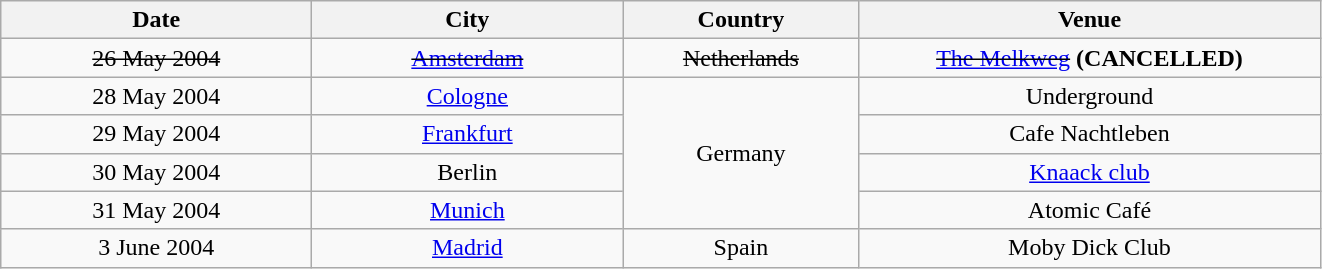<table class="wikitable" style="text-align:center;">
<tr>
<th width="200">Date</th>
<th width="200">City</th>
<th width="150">Country</th>
<th width="300">Venue</th>
</tr>
<tr>
<td><s>26 May 2004</s></td>
<td><s><a href='#'>Amsterdam</a></s></td>
<td><s>Netherlands</s></td>
<td><s><a href='#'>The Melkweg</a></s> <strong><span>(CANCELLED)</span></strong></td>
</tr>
<tr>
<td>28 May 2004</td>
<td><a href='#'>Cologne</a></td>
<td rowspan="4">Germany</td>
<td>Underground</td>
</tr>
<tr>
<td>29 May 2004</td>
<td><a href='#'>Frankfurt</a></td>
<td>Cafe Nachtleben</td>
</tr>
<tr>
<td>30 May 2004</td>
<td>Berlin</td>
<td><a href='#'>Knaack club</a></td>
</tr>
<tr>
<td>31 May 2004</td>
<td><a href='#'>Munich</a></td>
<td>Atomic Café</td>
</tr>
<tr>
<td>3 June 2004</td>
<td><a href='#'>Madrid</a></td>
<td>Spain</td>
<td>Moby Dick Club</td>
</tr>
</table>
